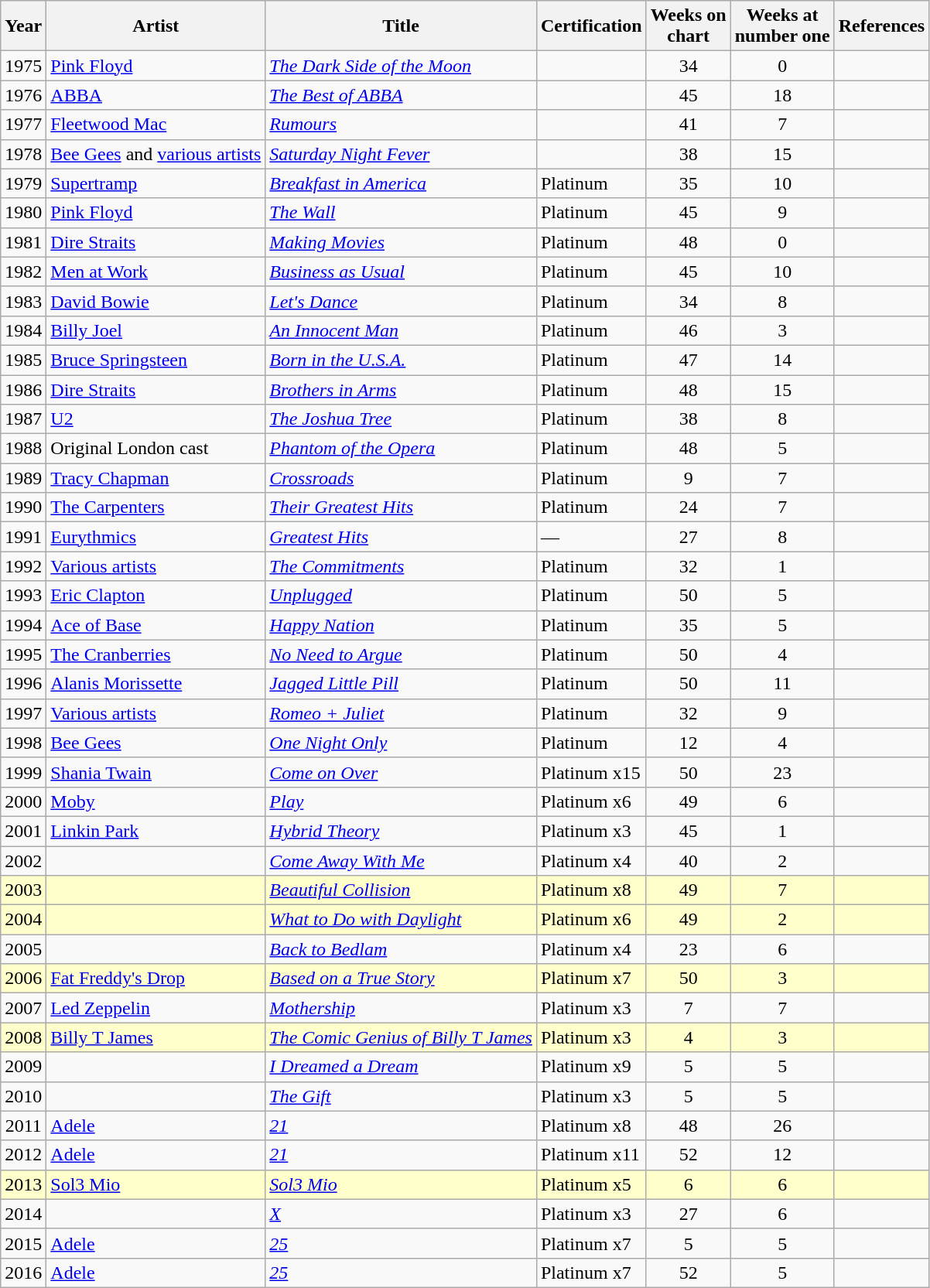<table class="wikitable sortable">
<tr>
<th>Year</th>
<th>Artist</th>
<th>Title</th>
<th>Certification</th>
<th data-sort-type="number">Weeks on <br>chart</th>
<th data-sort-type="number">Weeks at <br>number one</th>
<th class="unsortable">References</th>
</tr>
<tr>
<td align="center">1975</td>
<td><a href='#'>Pink Floyd</a></td>
<td><em><a href='#'>The Dark Side of the Moon</a></em></td>
<td></td>
<td align="center">34</td>
<td align="center">0</td>
<td align="center"></td>
</tr>
<tr>
<td align="center">1976</td>
<td><a href='#'>ABBA</a></td>
<td><em><a href='#'>The Best of ABBA</a></em></td>
<td></td>
<td align="center">45</td>
<td align="center">18</td>
<td align="center"></td>
</tr>
<tr>
<td align="center">1977</td>
<td><a href='#'>Fleetwood Mac</a></td>
<td><em><a href='#'>Rumours</a></em></td>
<td></td>
<td align="center">41</td>
<td align="center">7</td>
<td align="center"></td>
</tr>
<tr>
<td align="center">1978</td>
<td><a href='#'>Bee Gees</a> and <a href='#'>various artists</a></td>
<td><em><a href='#'>Saturday Night Fever</a></em></td>
<td></td>
<td align="center">38</td>
<td align="center">15</td>
<td align="center"></td>
</tr>
<tr>
<td align="center">1979</td>
<td><a href='#'>Supertramp</a></td>
<td><em><a href='#'>Breakfast in America</a></em></td>
<td>Platinum</td>
<td align="center">35</td>
<td align="center">10</td>
<td align="center"></td>
</tr>
<tr>
<td align="center">1980</td>
<td><a href='#'>Pink Floyd</a></td>
<td><em><a href='#'>The Wall</a></em></td>
<td>Platinum</td>
<td align="center">45</td>
<td align="center">9</td>
<td align="center"></td>
</tr>
<tr>
<td align="center">1981</td>
<td><a href='#'>Dire Straits</a></td>
<td><em><a href='#'>Making Movies</a></em></td>
<td>Platinum</td>
<td align="center">48</td>
<td align="center">0</td>
<td align="center"></td>
</tr>
<tr>
<td align="center">1982</td>
<td><a href='#'>Men at Work</a></td>
<td><em><a href='#'>Business as Usual</a></em></td>
<td>Platinum</td>
<td align="center">45</td>
<td align="center">10</td>
<td align="center"></td>
</tr>
<tr>
<td align="center">1983</td>
<td><a href='#'>David Bowie</a></td>
<td><em><a href='#'>Let's Dance</a></em></td>
<td>Platinum</td>
<td align="center">34</td>
<td align="center">8</td>
<td align="center"></td>
</tr>
<tr>
<td align="center">1984</td>
<td><a href='#'>Billy Joel</a></td>
<td><em><a href='#'>An Innocent Man</a></em></td>
<td>Platinum</td>
<td align="center">46</td>
<td align="center">3</td>
<td align="center"></td>
</tr>
<tr>
<td align="center">1985</td>
<td><a href='#'>Bruce Springsteen</a></td>
<td><em><a href='#'>Born in the U.S.A.</a></em></td>
<td>Platinum</td>
<td align="center">47</td>
<td align="center">14</td>
<td align="center"></td>
</tr>
<tr>
<td align="center">1986</td>
<td><a href='#'>Dire Straits</a></td>
<td><em><a href='#'>Brothers in Arms</a></em></td>
<td>Platinum</td>
<td align="center">48</td>
<td align="center">15</td>
<td align="center"></td>
</tr>
<tr>
<td align="center">1987</td>
<td><a href='#'>U2</a></td>
<td><em><a href='#'>The Joshua Tree</a></em></td>
<td>Platinum</td>
<td align="center">38</td>
<td align="center">8</td>
<td align="center"></td>
</tr>
<tr>
<td align="center">1988</td>
<td>Original London cast</td>
<td><em><a href='#'>Phantom of the Opera</a></em></td>
<td>Platinum</td>
<td align="center">48</td>
<td align="center">5</td>
<td align="center"></td>
</tr>
<tr>
<td align="center">1989</td>
<td><a href='#'>Tracy Chapman</a></td>
<td><em><a href='#'>Crossroads</a></em></td>
<td>Platinum</td>
<td align="center">9</td>
<td align="center">7</td>
<td align="center"></td>
</tr>
<tr>
<td align="center">1990</td>
<td><a href='#'>The Carpenters</a></td>
<td><em><a href='#'>Their Greatest Hits</a></em></td>
<td>Platinum</td>
<td align="center">24</td>
<td align="center">7</td>
<td align="center"></td>
</tr>
<tr>
<td align="center">1991</td>
<td><a href='#'>Eurythmics</a></td>
<td><em><a href='#'>Greatest Hits</a></em></td>
<td>—</td>
<td align="center">27</td>
<td align="center">8</td>
<td align="center"></td>
</tr>
<tr>
<td align="center">1992</td>
<td><a href='#'>Various artists</a></td>
<td><em><a href='#'>The Commitments</a></em></td>
<td>Platinum</td>
<td align="center">32</td>
<td align="center">1</td>
<td align="center"></td>
</tr>
<tr>
<td align="center">1993</td>
<td><a href='#'>Eric Clapton</a></td>
<td><em><a href='#'>Unplugged</a></em></td>
<td>Platinum</td>
<td align="center">50</td>
<td align="center">5</td>
<td align="center"></td>
</tr>
<tr>
<td align="center">1994</td>
<td><a href='#'>Ace of Base</a></td>
<td><em><a href='#'>Happy Nation</a></em></td>
<td>Platinum</td>
<td align="center">35</td>
<td align="center">5</td>
<td align="center"></td>
</tr>
<tr>
<td align="center">1995</td>
<td><a href='#'>The Cranberries</a></td>
<td><em><a href='#'>No Need to Argue</a></em></td>
<td>Platinum</td>
<td align="center">50</td>
<td align="center">4</td>
<td align="center"></td>
</tr>
<tr>
<td align="center">1996</td>
<td><a href='#'>Alanis Morissette</a></td>
<td><em><a href='#'>Jagged Little Pill</a></em></td>
<td>Platinum</td>
<td align="center">50</td>
<td align="center">11</td>
<td align="center"></td>
</tr>
<tr>
<td align="center">1997</td>
<td><a href='#'>Various artists</a></td>
<td><em><a href='#'>Romeo + Juliet</a></em></td>
<td>Platinum</td>
<td align="center">32</td>
<td align="center">9</td>
<td align="center"></td>
</tr>
<tr>
<td align="center">1998</td>
<td><a href='#'>Bee Gees</a></td>
<td><em><a href='#'>One Night Only</a></em></td>
<td>Platinum</td>
<td align="center">12</td>
<td align="center">4</td>
<td align="center"></td>
</tr>
<tr>
<td align="center">1999</td>
<td><a href='#'>Shania Twain</a></td>
<td><em><a href='#'>Come on Over</a></em></td>
<td>Platinum x15</td>
<td align="center">50</td>
<td align="center">23</td>
<td align="center"></td>
</tr>
<tr>
<td align="center">2000</td>
<td><a href='#'>Moby</a></td>
<td><em><a href='#'>Play</a></em></td>
<td>Platinum x6</td>
<td align="center">49</td>
<td align="center">6</td>
<td align="center"></td>
</tr>
<tr>
<td align="center">2001</td>
<td><a href='#'>Linkin Park</a></td>
<td><em><a href='#'>Hybrid Theory</a></em></td>
<td>Platinum x3</td>
<td align="center">45</td>
<td align="center">1</td>
<td align="center"></td>
</tr>
<tr>
<td align="center">2002</td>
<td></td>
<td><em><a href='#'>Come Away With Me</a></em></td>
<td>Platinum x4</td>
<td align="center">40</td>
<td align="center">2</td>
<td align="center"></td>
</tr>
<tr bgcolor="#FFFFCC">
<td align="center">2003</td>
<td></td>
<td><em><a href='#'>Beautiful Collision</a></em></td>
<td>Platinum x8</td>
<td align="center">49</td>
<td align="center">7</td>
<td align="center"></td>
</tr>
<tr bgcolor="#FFFFCC">
<td align="center">2004</td>
<td></td>
<td><em><a href='#'>What to Do with Daylight</a></em></td>
<td>Platinum x6</td>
<td align="center">49</td>
<td align="center">2</td>
<td align="center"></td>
</tr>
<tr>
<td align="center">2005</td>
<td></td>
<td><em><a href='#'>Back to Bedlam</a></em></td>
<td>Platinum x4</td>
<td align="center">23</td>
<td align="center">6</td>
<td align="center"></td>
</tr>
<tr bgcolor="#FFFFCC">
<td align="center">2006</td>
<td><a href='#'>Fat Freddy's Drop</a></td>
<td><em><a href='#'>Based on a True Story</a></em></td>
<td>Platinum x7</td>
<td align="center">50</td>
<td align="center">3</td>
<td align="center"></td>
</tr>
<tr>
<td align="center">2007</td>
<td><a href='#'>Led Zeppelin</a></td>
<td><em><a href='#'>Mothership</a></em></td>
<td>Platinum x3</td>
<td align="center">7</td>
<td align="center">7</td>
<td align="center"></td>
</tr>
<tr bgcolor="#FFFFCC">
<td align="center">2008</td>
<td><a href='#'>Billy T James</a></td>
<td><em><a href='#'>The Comic Genius of Billy T James</a></em></td>
<td>Platinum x3</td>
<td align="center">4</td>
<td align="center">3</td>
<td align="center"></td>
</tr>
<tr>
<td align="center">2009</td>
<td></td>
<td><em><a href='#'>I Dreamed a Dream</a></em></td>
<td>Platinum x9</td>
<td align="center">5</td>
<td align="center">5</td>
<td align="center"></td>
</tr>
<tr>
<td align="center">2010</td>
<td></td>
<td><em><a href='#'>The Gift</a></em></td>
<td>Platinum x3</td>
<td align="center">5</td>
<td align="center">5</td>
<td align="center"></td>
</tr>
<tr>
<td align="center">2011</td>
<td><a href='#'>Adele</a></td>
<td><em><a href='#'>21</a></em></td>
<td>Platinum x8</td>
<td align="center">48</td>
<td align="center">26</td>
<td align="center"></td>
</tr>
<tr>
<td align="center">2012</td>
<td><a href='#'>Adele</a></td>
<td><em><a href='#'>21</a></em></td>
<td>Platinum x11</td>
<td align="center">52</td>
<td align="center">12</td>
<td align="center"></td>
</tr>
<tr bgcolor="#FFFFCC">
<td align="center">2013</td>
<td><a href='#'>Sol3 Mio</a></td>
<td><em><a href='#'>Sol3 Mio</a></em></td>
<td>Platinum x5</td>
<td align="center">6</td>
<td align="center">6</td>
<td align="center"></td>
</tr>
<tr>
<td align="center">2014</td>
<td></td>
<td><em><a href='#'>X</a></em></td>
<td>Platinum x3</td>
<td align="center">27</td>
<td align="center">6</td>
<td align="center"></td>
</tr>
<tr>
<td align="center">2015</td>
<td><a href='#'>Adele</a></td>
<td><em><a href='#'>25</a></em></td>
<td>Platinum x7</td>
<td align="center">5</td>
<td align="center">5</td>
<td align="center"></td>
</tr>
<tr>
<td align="center">2016</td>
<td><a href='#'>Adele</a></td>
<td><em><a href='#'>25</a></em></td>
<td>Platinum x7</td>
<td align="center">52</td>
<td align="center">5</td>
<td align="center"></td>
</tr>
</table>
